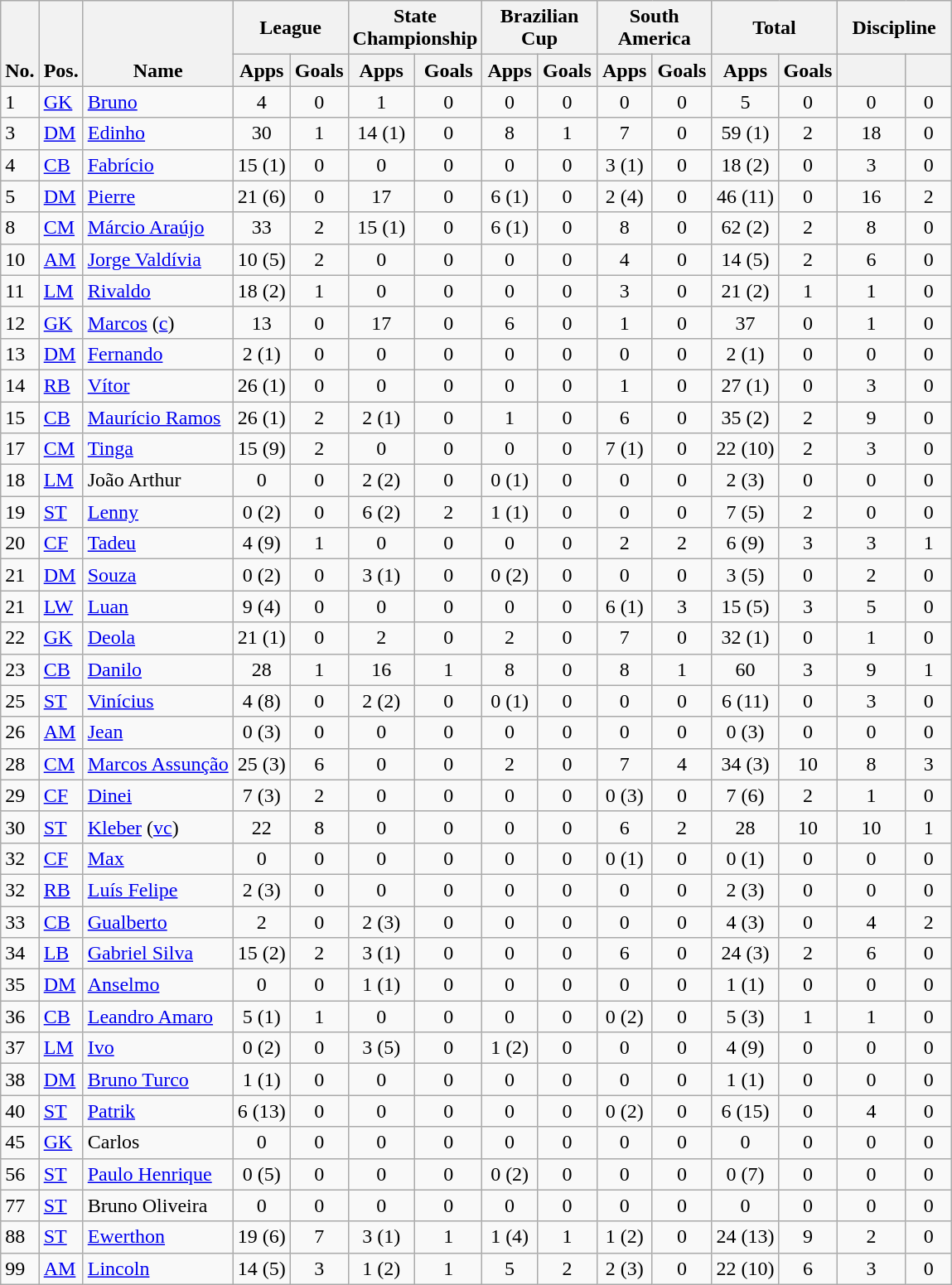<table class="wikitable" style="text-align:center">
<tr>
<th rowspan="2" valign="bottom">No.</th>
<th rowspan="2" valign="bottom">Pos.</th>
<th rowspan="2" valign="bottom">Name</th>
<th colspan="2" width="85">League</th>
<th colspan="2" width="85">State Championship</th>
<th colspan="2" width="85">Brazilian Cup</th>
<th colspan="2" width="85">South America</th>
<th colspan="2" width="85">Total</th>
<th colspan="2" width="85">Discipline</th>
</tr>
<tr>
<th>Apps</th>
<th>Goals</th>
<th>Apps</th>
<th>Goals</th>
<th>Apps</th>
<th>Goals</th>
<th>Apps</th>
<th>Goals</th>
<th>Apps</th>
<th>Goals</th>
<th></th>
<th></th>
</tr>
<tr>
<td align="left">1</td>
<td align="left"><a href='#'>GK</a></td>
<td align="left"> <a href='#'>Bruno</a></td>
<td>4</td>
<td>0</td>
<td>1</td>
<td>0</td>
<td>0</td>
<td>0</td>
<td>0</td>
<td>0</td>
<td>5</td>
<td>0</td>
<td>0</td>
<td>0</td>
</tr>
<tr>
<td align="left">3</td>
<td align="left"><a href='#'>DM</a></td>
<td align="left"> <a href='#'>Edinho</a></td>
<td>30</td>
<td>1</td>
<td>14 (1)</td>
<td>0</td>
<td>8</td>
<td>1</td>
<td>7</td>
<td>0</td>
<td>59 (1)</td>
<td>2</td>
<td>18</td>
<td>0</td>
</tr>
<tr>
<td align="left">4</td>
<td align="left"><a href='#'>CB</a></td>
<td align="left"> <a href='#'>Fabrício</a></td>
<td>15 (1)</td>
<td>0</td>
<td>0</td>
<td>0</td>
<td>0</td>
<td>0</td>
<td>3 (1)</td>
<td>0</td>
<td>18 (2)</td>
<td>0</td>
<td>3</td>
<td>0</td>
</tr>
<tr>
<td align="left">5</td>
<td align="left"><a href='#'>DM</a></td>
<td align="left"> <a href='#'>Pierre</a></td>
<td>21 (6)</td>
<td>0</td>
<td>17</td>
<td>0</td>
<td>6 (1)</td>
<td>0</td>
<td>2 (4)</td>
<td>0</td>
<td>46 (11)</td>
<td>0</td>
<td>16</td>
<td>2</td>
</tr>
<tr>
<td align="left">8</td>
<td align="left"><a href='#'>CM</a></td>
<td align="left"> <a href='#'>Márcio Araújo</a></td>
<td>33</td>
<td>2</td>
<td>15 (1)</td>
<td>0</td>
<td>6 (1)</td>
<td>0</td>
<td>8</td>
<td>0</td>
<td>62 (2)</td>
<td>2</td>
<td>8</td>
<td>0</td>
</tr>
<tr>
<td align="left">10</td>
<td align="left"><a href='#'>AM</a></td>
<td align="left"> <a href='#'>Jorge Valdívia</a></td>
<td>10 (5)</td>
<td>2</td>
<td>0</td>
<td>0</td>
<td>0</td>
<td>0</td>
<td>4</td>
<td>0</td>
<td>14 (5)</td>
<td>2</td>
<td>6</td>
<td>0</td>
</tr>
<tr>
<td align="left">11</td>
<td align="left"><a href='#'>LM</a></td>
<td align="left"> <a href='#'>Rivaldo</a></td>
<td>18 (2)</td>
<td>1</td>
<td>0</td>
<td>0</td>
<td>0</td>
<td>0</td>
<td>3</td>
<td>0</td>
<td>21 (2)</td>
<td>1</td>
<td>1</td>
<td>0</td>
</tr>
<tr>
<td align="left">12</td>
<td align="left"><a href='#'>GK</a></td>
<td align="left"> <a href='#'>Marcos</a> (<a href='#'>c</a>)</td>
<td>13</td>
<td>0</td>
<td>17</td>
<td>0</td>
<td>6</td>
<td>0</td>
<td>1</td>
<td>0</td>
<td>37</td>
<td>0</td>
<td>1</td>
<td>0</td>
</tr>
<tr>
<td align="left">13</td>
<td align="left"><a href='#'>DM</a></td>
<td align="left"> <a href='#'>Fernando</a></td>
<td>2 (1)</td>
<td>0</td>
<td>0</td>
<td>0</td>
<td>0</td>
<td>0</td>
<td>0</td>
<td>0</td>
<td>2 (1)</td>
<td>0</td>
<td>0</td>
<td>0</td>
</tr>
<tr>
<td align="left">14</td>
<td align="left"><a href='#'>RB</a></td>
<td align="left"> <a href='#'>Vítor</a></td>
<td>26 (1)</td>
<td>0</td>
<td>0</td>
<td>0</td>
<td>0</td>
<td>0</td>
<td>1</td>
<td>0</td>
<td>27 (1)</td>
<td>0</td>
<td>3</td>
<td>0</td>
</tr>
<tr>
<td align="left">15</td>
<td align="left"><a href='#'>CB</a></td>
<td align="left"> <a href='#'>Maurício Ramos</a></td>
<td>26 (1)</td>
<td>2</td>
<td>2 (1)</td>
<td>0</td>
<td>1</td>
<td>0</td>
<td>6</td>
<td>0</td>
<td>35 (2)</td>
<td>2</td>
<td>9</td>
<td>0</td>
</tr>
<tr>
<td align="left">17</td>
<td align="left"><a href='#'>CM</a></td>
<td align="left"> <a href='#'>Tinga</a></td>
<td>15 (9)</td>
<td>2</td>
<td>0</td>
<td>0</td>
<td>0</td>
<td>0</td>
<td>7 (1)</td>
<td>0</td>
<td>22 (10)</td>
<td>2</td>
<td>3</td>
<td>0</td>
</tr>
<tr>
<td align="left">18</td>
<td align="left"><a href='#'>LM</a></td>
<td align="left"> João Arthur</td>
<td>0</td>
<td>0</td>
<td>2 (2)</td>
<td>0</td>
<td>0 (1)</td>
<td>0</td>
<td>0</td>
<td>0</td>
<td>2 (3)</td>
<td>0</td>
<td>0</td>
<td>0</td>
</tr>
<tr>
<td align="left">19</td>
<td align="left"><a href='#'>ST</a></td>
<td align="left"> <a href='#'>Lenny</a></td>
<td>0 (2)</td>
<td>0</td>
<td>6 (2)</td>
<td>2</td>
<td>1 (1)</td>
<td>0</td>
<td>0</td>
<td>0</td>
<td>7 (5)</td>
<td>2</td>
<td>0</td>
<td>0</td>
</tr>
<tr>
<td align="left">20</td>
<td align="left"><a href='#'>CF</a></td>
<td align="left"> <a href='#'>Tadeu</a></td>
<td>4 (9)</td>
<td>1</td>
<td>0</td>
<td>0</td>
<td>0</td>
<td>0</td>
<td>2</td>
<td>2</td>
<td>6 (9)</td>
<td>3</td>
<td>3</td>
<td>1</td>
</tr>
<tr>
<td align="left">21</td>
<td align="left"><a href='#'>DM</a></td>
<td align="left"> <a href='#'>Souza</a></td>
<td>0 (2)</td>
<td>0</td>
<td>3 (1)</td>
<td>0</td>
<td>0 (2)</td>
<td>0</td>
<td>0</td>
<td>0</td>
<td>3 (5)</td>
<td>0</td>
<td>2</td>
<td>0</td>
</tr>
<tr>
<td align="left">21</td>
<td align="left"><a href='#'>LW</a></td>
<td align="left"> <a href='#'>Luan</a></td>
<td>9 (4)</td>
<td>0</td>
<td>0</td>
<td>0</td>
<td>0</td>
<td>0</td>
<td>6 (1)</td>
<td>3</td>
<td>15 (5)</td>
<td>3</td>
<td>5</td>
<td>0</td>
</tr>
<tr>
<td align="left">22</td>
<td align="left"><a href='#'>GK</a></td>
<td align="left"> <a href='#'>Deola</a></td>
<td>21 (1)</td>
<td>0</td>
<td>2</td>
<td>0</td>
<td>2</td>
<td>0</td>
<td>7</td>
<td>0</td>
<td>32 (1)</td>
<td>0</td>
<td>1</td>
<td>0</td>
</tr>
<tr>
<td align="left">23</td>
<td align="left"><a href='#'>CB</a></td>
<td align="left"> <a href='#'>Danilo</a></td>
<td>28</td>
<td>1</td>
<td>16</td>
<td>1</td>
<td>8</td>
<td>0</td>
<td>8</td>
<td>1</td>
<td>60</td>
<td>3</td>
<td>9</td>
<td>1</td>
</tr>
<tr>
<td align="left">25</td>
<td align="left"><a href='#'>ST</a></td>
<td align="left"> <a href='#'>Vinícius</a></td>
<td>4 (8)</td>
<td>0</td>
<td>2 (2)</td>
<td>0</td>
<td>0 (1)</td>
<td>0</td>
<td>0</td>
<td>0</td>
<td>6 (11)</td>
<td>0</td>
<td>3</td>
<td>0</td>
</tr>
<tr>
<td align="left">26</td>
<td align="left"><a href='#'>AM</a></td>
<td align="left"> <a href='#'>Jean</a></td>
<td>0 (3)</td>
<td>0</td>
<td>0</td>
<td>0</td>
<td>0</td>
<td>0</td>
<td>0</td>
<td>0</td>
<td>0 (3)</td>
<td>0</td>
<td>0</td>
<td>0</td>
</tr>
<tr>
<td align="left">28</td>
<td align="left"><a href='#'>CM</a></td>
<td align="left"> <a href='#'>Marcos Assunção</a></td>
<td>25 (3)</td>
<td>6</td>
<td>0</td>
<td>0</td>
<td>2</td>
<td>0</td>
<td>7</td>
<td>4</td>
<td>34 (3)</td>
<td>10</td>
<td>8</td>
<td>3</td>
</tr>
<tr>
<td align="left">29</td>
<td align="left"><a href='#'>CF</a></td>
<td align="left"> <a href='#'>Dinei</a></td>
<td>7 (3)</td>
<td>2</td>
<td>0</td>
<td>0</td>
<td>0</td>
<td>0</td>
<td>0 (3)</td>
<td>0</td>
<td>7 (6)</td>
<td>2</td>
<td>1</td>
<td>0</td>
</tr>
<tr>
<td align="left">30</td>
<td align="left"><a href='#'>ST</a></td>
<td align="left"> <a href='#'>Kleber</a> (<a href='#'>vc</a>)</td>
<td>22</td>
<td>8</td>
<td>0</td>
<td>0</td>
<td>0</td>
<td>0</td>
<td>6</td>
<td>2</td>
<td>28</td>
<td>10</td>
<td>10</td>
<td>1</td>
</tr>
<tr>
<td align="left">32</td>
<td align="left"><a href='#'>CF</a></td>
<td align="left"> <a href='#'>Max</a></td>
<td>0</td>
<td>0</td>
<td>0</td>
<td>0</td>
<td>0</td>
<td>0</td>
<td>0 (1)</td>
<td>0</td>
<td>0 (1)</td>
<td>0</td>
<td>0</td>
<td>0</td>
</tr>
<tr>
<td align="left">32</td>
<td align="left"><a href='#'>RB</a></td>
<td align="left"> <a href='#'>Luís Felipe</a></td>
<td>2 (3)</td>
<td>0</td>
<td>0</td>
<td>0</td>
<td>0</td>
<td>0</td>
<td>0</td>
<td>0</td>
<td>2 (3)</td>
<td>0</td>
<td>0</td>
<td>0</td>
</tr>
<tr>
<td align="left">33</td>
<td align="left"><a href='#'>CB</a></td>
<td align="left"> <a href='#'>Gualberto</a></td>
<td>2</td>
<td>0</td>
<td>2 (3)</td>
<td>0</td>
<td>0</td>
<td>0</td>
<td>0</td>
<td>0</td>
<td>4 (3)</td>
<td>0</td>
<td>4</td>
<td>2</td>
</tr>
<tr>
<td align="left">34</td>
<td align="left"><a href='#'>LB</a></td>
<td align="left"> <a href='#'>Gabriel Silva</a></td>
<td>15 (2)</td>
<td>2</td>
<td>3 (1)</td>
<td>0</td>
<td>0</td>
<td>0</td>
<td>6</td>
<td>0</td>
<td>24 (3)</td>
<td>2</td>
<td>6</td>
<td>0</td>
</tr>
<tr>
<td align="left">35</td>
<td align="left"><a href='#'>DM</a></td>
<td align="left"> <a href='#'>Anselmo</a></td>
<td>0</td>
<td>0</td>
<td>1 (1)</td>
<td>0</td>
<td>0</td>
<td>0</td>
<td>0</td>
<td>0</td>
<td>1 (1)</td>
<td>0</td>
<td>0</td>
<td>0</td>
</tr>
<tr>
<td align="left">36</td>
<td align="left"><a href='#'>CB</a></td>
<td align="left"> <a href='#'>Leandro Amaro</a></td>
<td>5 (1)</td>
<td>1</td>
<td>0</td>
<td>0</td>
<td>0</td>
<td>0</td>
<td>0 (2)</td>
<td>0</td>
<td>5 (3)</td>
<td>1</td>
<td>1</td>
<td>0</td>
</tr>
<tr>
<td align="left">37</td>
<td align="left"><a href='#'>LM</a></td>
<td align="left"> <a href='#'>Ivo</a></td>
<td>0 (2)</td>
<td>0</td>
<td>3 (5)</td>
<td>0</td>
<td>1 (2)</td>
<td>0</td>
<td>0</td>
<td>0</td>
<td>4 (9)</td>
<td>0</td>
<td>0</td>
<td>0</td>
</tr>
<tr>
<td align="left">38</td>
<td align="left"><a href='#'>DM</a></td>
<td align="left"> <a href='#'>Bruno Turco</a></td>
<td>1 (1)</td>
<td>0</td>
<td>0</td>
<td>0</td>
<td>0</td>
<td>0</td>
<td>0</td>
<td>0</td>
<td>1 (1)</td>
<td>0</td>
<td>0</td>
<td>0</td>
</tr>
<tr>
<td align="left">40</td>
<td align="left"><a href='#'>ST</a></td>
<td align="left"> <a href='#'>Patrik</a></td>
<td>6 (13)</td>
<td>0</td>
<td>0</td>
<td>0</td>
<td>0</td>
<td>0</td>
<td>0 (2)</td>
<td>0</td>
<td>6 (15)</td>
<td>0</td>
<td>4</td>
<td>0</td>
</tr>
<tr>
<td align="left">45</td>
<td align="left"><a href='#'>GK</a></td>
<td align="left"> Carlos</td>
<td>0</td>
<td>0</td>
<td>0</td>
<td>0</td>
<td>0</td>
<td>0</td>
<td>0</td>
<td>0</td>
<td>0</td>
<td>0</td>
<td>0</td>
<td>0</td>
</tr>
<tr>
<td align="left">56</td>
<td align="left"><a href='#'>ST</a></td>
<td align="left"> <a href='#'>Paulo Henrique</a></td>
<td>0 (5)</td>
<td>0</td>
<td>0</td>
<td>0</td>
<td>0 (2)</td>
<td>0</td>
<td>0</td>
<td>0</td>
<td>0 (7)</td>
<td>0</td>
<td>0</td>
<td>0</td>
</tr>
<tr>
<td align="left">77</td>
<td align="left"><a href='#'>ST</a></td>
<td align="left"> Bruno Oliveira</td>
<td>0</td>
<td>0</td>
<td>0</td>
<td>0</td>
<td>0</td>
<td>0</td>
<td>0</td>
<td>0</td>
<td>0</td>
<td>0</td>
<td>0</td>
<td>0</td>
</tr>
<tr>
<td align="left">88</td>
<td align="left"><a href='#'>ST</a></td>
<td align="left"> <a href='#'>Ewerthon</a></td>
<td>19 (6)</td>
<td>7</td>
<td>3 (1)</td>
<td>1</td>
<td>1 (4)</td>
<td>1</td>
<td>1 (2)</td>
<td>0</td>
<td>24 (13)</td>
<td>9</td>
<td>2</td>
<td>0</td>
</tr>
<tr>
<td align="left">99</td>
<td align="left"><a href='#'>AM</a></td>
<td align="left"> <a href='#'>Lincoln</a></td>
<td>14 (5)</td>
<td>3</td>
<td>1 (2)</td>
<td>1</td>
<td>5</td>
<td>2</td>
<td>2 (3)</td>
<td>0</td>
<td>22 (10)</td>
<td>6</td>
<td>3</td>
<td>0</td>
</tr>
</table>
